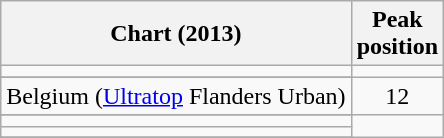<table class="wikitable sortable">
<tr>
<th>Chart (2013)</th>
<th>Peak<br>position</th>
</tr>
<tr>
<td></td>
</tr>
<tr>
</tr>
<tr>
<td>Belgium (<a href='#'>Ultratop</a> Flanders Urban)</td>
<td align=center>12</td>
</tr>
<tr>
</tr>
<tr>
</tr>
<tr>
</tr>
<tr>
</tr>
<tr>
</tr>
<tr>
</tr>
<tr>
<td></td>
</tr>
<tr>
<td></td>
</tr>
<tr>
</tr>
<tr>
</tr>
<tr>
</tr>
</table>
